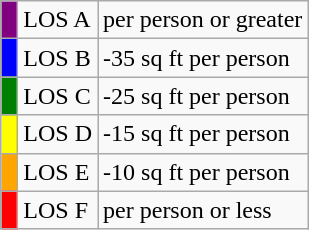<table class="wikitable">
<tr>
<td bgcolor="PURPLE"> </td>
<td>LOS A</td>
<td> per person or greater</td>
</tr>
<tr>
<td bgcolor="BLUE"> </td>
<td>LOS B</td>
<td>-35 sq ft per person</td>
</tr>
<tr>
<td bgcolor="GREEN"> </td>
<td>LOS C</td>
<td>-25 sq ft per person</td>
</tr>
<tr>
<td bgcolor="YELLOW"> </td>
<td>LOS D</td>
<td>-15 sq ft per person</td>
</tr>
<tr>
<td bgcolor="ORANGE"> </td>
<td>LOS E</td>
<td>-10 sq ft per person</td>
</tr>
<tr>
<td bgcolor="RED"> </td>
<td>LOS F</td>
<td> per person or less</td>
</tr>
</table>
